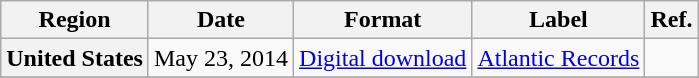<table class="wikitable plainrowheaders">
<tr>
<th>Region</th>
<th>Date</th>
<th>Format</th>
<th>Label</th>
<th>Ref.</th>
</tr>
<tr>
<th scope="row" rowspan="1">United States</th>
<td rowspan="1">May 23, 2014</td>
<td rowspan="1"><a href='#'>Digital download</a></td>
<td rowspan="1"><a href='#'>Atlantic Records</a></td>
<td><br></td>
</tr>
<tr>
</tr>
</table>
